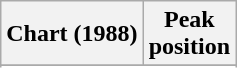<table class="wikitable" style="text-align:center">
<tr>
<th>Chart (1988)</th>
<th>Peak<br>position</th>
</tr>
<tr>
</tr>
<tr>
</tr>
</table>
